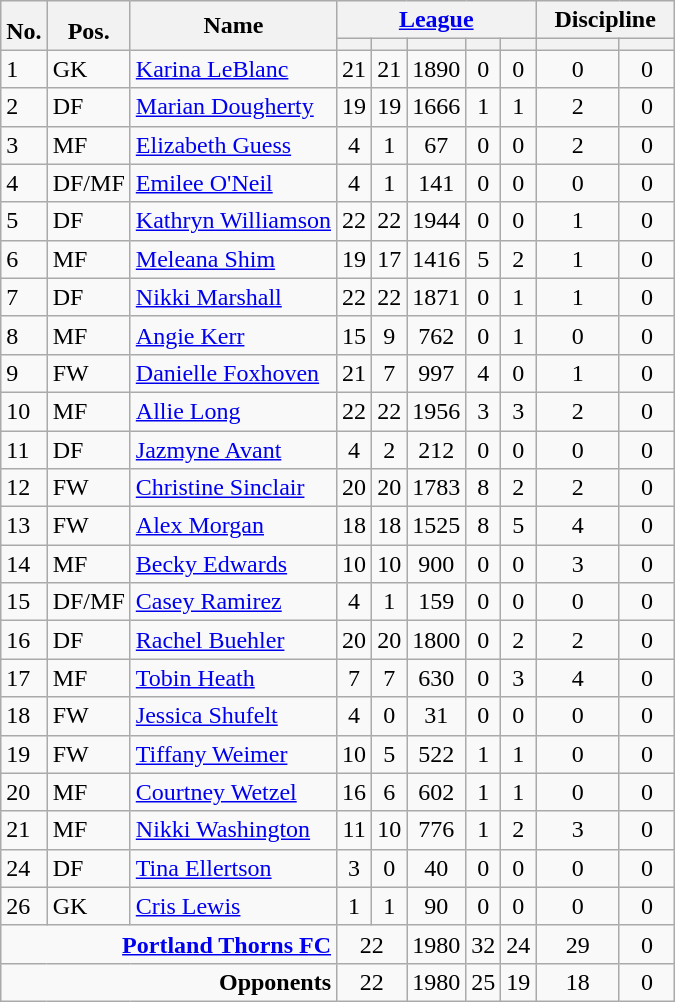<table class="wikitable" style="text-align:center">
<tr>
<th rowspan=2 valign="bottom">No.</th>
<th rowspan=2 valign="bottom">Pos.</th>
<th rowspan=2 class="unsortable">Name</th>
<th colspan=5 width="85"><a href='#'>League</a></th>
<th colspan=2 width="85">Discipline</th>
</tr>
<tr>
<th></th>
<th></th>
<th></th>
<th></th>
<th></th>
<th></th>
<th></th>
</tr>
<tr>
<td align=left>1</td>
<td align=left>GK</td>
<td align=left> <a href='#'>Karina LeBlanc</a></td>
<td>21</td>
<td>21</td>
<td>1890</td>
<td>0</td>
<td>0</td>
<td>0</td>
<td>0</td>
</tr>
<tr>
<td align=left>2</td>
<td align=left>DF</td>
<td align=left> <a href='#'>Marian Dougherty</a></td>
<td>19</td>
<td>19</td>
<td>1666</td>
<td>1</td>
<td>1</td>
<td>2</td>
<td>0</td>
</tr>
<tr>
<td align=left>3</td>
<td align=left>MF</td>
<td align=left> <a href='#'>Elizabeth Guess</a></td>
<td>4</td>
<td>1</td>
<td>67</td>
<td>0</td>
<td>0</td>
<td>2</td>
<td>0</td>
</tr>
<tr>
<td align=left>4</td>
<td align=left>DF/MF</td>
<td align=left> <a href='#'>Emilee O'Neil</a></td>
<td>4</td>
<td>1</td>
<td>141</td>
<td>0</td>
<td>0</td>
<td>0</td>
<td>0</td>
</tr>
<tr>
<td align=left>5</td>
<td align=left>DF</td>
<td align=left> <a href='#'>Kathryn Williamson</a></td>
<td>22</td>
<td>22</td>
<td>1944</td>
<td>0</td>
<td>0</td>
<td>1</td>
<td>0</td>
</tr>
<tr>
<td align=left>6</td>
<td align=left>MF</td>
<td align=left> <a href='#'>Meleana Shim</a></td>
<td>19</td>
<td>17</td>
<td>1416</td>
<td>5</td>
<td>2</td>
<td>1</td>
<td>0</td>
</tr>
<tr>
<td align=left>7</td>
<td align=left>DF</td>
<td align=left> <a href='#'>Nikki Marshall</a></td>
<td>22</td>
<td>22</td>
<td>1871</td>
<td>0</td>
<td>1</td>
<td>1</td>
<td>0</td>
</tr>
<tr>
<td align=left>8</td>
<td align=left>MF</td>
<td align=left> <a href='#'>Angie Kerr</a></td>
<td>15</td>
<td>9</td>
<td>762</td>
<td>0</td>
<td>1</td>
<td>0</td>
<td>0</td>
</tr>
<tr>
<td align=left>9</td>
<td align=left>FW</td>
<td align=left> <a href='#'>Danielle Foxhoven</a></td>
<td>21</td>
<td>7</td>
<td>997</td>
<td>4</td>
<td>0</td>
<td>1</td>
<td>0</td>
</tr>
<tr>
<td align=left>10</td>
<td align=left>MF</td>
<td align=left> <a href='#'>Allie Long</a></td>
<td>22</td>
<td>22</td>
<td>1956</td>
<td>3</td>
<td>3</td>
<td>2</td>
<td>0</td>
</tr>
<tr>
<td align=left>11</td>
<td align=left>DF</td>
<td align=left> <a href='#'>Jazmyne Avant</a></td>
<td>4</td>
<td>2</td>
<td>212</td>
<td>0</td>
<td>0</td>
<td>0</td>
<td>0</td>
</tr>
<tr>
<td align=left>12</td>
<td align=left>FW</td>
<td align=left> <a href='#'>Christine Sinclair</a></td>
<td>20</td>
<td>20</td>
<td>1783</td>
<td>8</td>
<td>2</td>
<td>2</td>
<td>0</td>
</tr>
<tr>
<td align=left>13</td>
<td align=left>FW</td>
<td align=left> <a href='#'>Alex Morgan</a></td>
<td>18</td>
<td>18</td>
<td>1525</td>
<td>8</td>
<td>5</td>
<td>4</td>
<td>0</td>
</tr>
<tr>
<td align=left>14</td>
<td align=left>MF</td>
<td align=left> <a href='#'>Becky Edwards</a></td>
<td>10</td>
<td>10</td>
<td>900</td>
<td>0</td>
<td>0</td>
<td>3</td>
<td>0</td>
</tr>
<tr>
<td align=left>15</td>
<td align=left>DF/MF</td>
<td align=left> <a href='#'>Casey Ramirez</a></td>
<td>4</td>
<td>1</td>
<td>159</td>
<td>0</td>
<td>0</td>
<td>0</td>
<td>0</td>
</tr>
<tr>
<td align=left>16</td>
<td align=left>DF</td>
<td align=left> <a href='#'>Rachel Buehler</a></td>
<td>20</td>
<td>20</td>
<td>1800</td>
<td>0</td>
<td>2</td>
<td>2</td>
<td>0</td>
</tr>
<tr>
<td align=left>17</td>
<td align=left>MF</td>
<td align=left> <a href='#'>Tobin Heath</a></td>
<td>7</td>
<td>7</td>
<td>630</td>
<td>0</td>
<td>3</td>
<td>4</td>
<td>0</td>
</tr>
<tr>
<td align=left>18</td>
<td align=left>FW</td>
<td align=left> <a href='#'>Jessica Shufelt</a></td>
<td>4</td>
<td>0</td>
<td>31</td>
<td>0</td>
<td>0</td>
<td>0</td>
<td>0</td>
</tr>
<tr>
<td align=left>19</td>
<td align=left>FW</td>
<td align=left> <a href='#'>Tiffany Weimer</a></td>
<td>10</td>
<td>5</td>
<td>522</td>
<td>1</td>
<td>1</td>
<td>0</td>
<td>0</td>
</tr>
<tr>
<td align=left>20</td>
<td align=left>MF</td>
<td align=left> <a href='#'>Courtney Wetzel</a></td>
<td>16</td>
<td>6</td>
<td>602</td>
<td>1</td>
<td>1</td>
<td>0</td>
<td>0</td>
</tr>
<tr>
<td align=left>21</td>
<td align=left>MF</td>
<td align=left> <a href='#'>Nikki Washington</a></td>
<td>11</td>
<td>10</td>
<td>776</td>
<td>1</td>
<td>2</td>
<td>3</td>
<td>0</td>
</tr>
<tr>
<td align=left>24</td>
<td align=left>DF</td>
<td align=left> <a href='#'>Tina Ellertson</a></td>
<td>3</td>
<td>0</td>
<td>40</td>
<td>0</td>
<td>0</td>
<td>0</td>
<td>0</td>
</tr>
<tr>
<td align=left>26</td>
<td align=left>GK</td>
<td align=left> <a href='#'>Cris Lewis</a></td>
<td>1</td>
<td>1</td>
<td>90</td>
<td>0</td>
<td>0</td>
<td>0</td>
<td>0</td>
</tr>
<tr>
<td colspan=3 align=right><strong><a href='#'>Portland Thorns FC</a></strong></td>
<td colspan=2>22</td>
<td>1980</td>
<td>32</td>
<td>24</td>
<td>29</td>
<td>0</td>
</tr>
<tr>
<td colspan=3 align=right><strong>Opponents</strong></td>
<td colspan=2>22</td>
<td>1980</td>
<td>25</td>
<td>19</td>
<td>18</td>
<td>0</td>
</tr>
</table>
